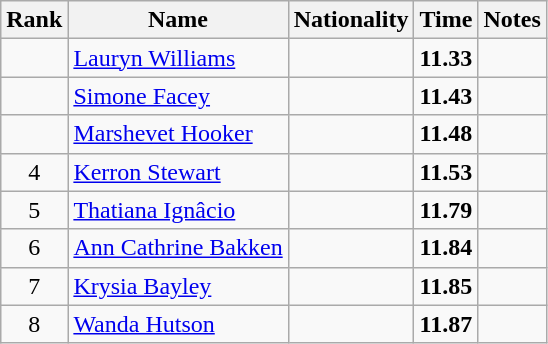<table class="wikitable sortable" style="text-align:center">
<tr>
<th>Rank</th>
<th>Name</th>
<th>Nationality</th>
<th>Time</th>
<th>Notes</th>
</tr>
<tr>
<td></td>
<td align=left><a href='#'>Lauryn Williams</a></td>
<td align=left></td>
<td><strong>11.33</strong></td>
<td></td>
</tr>
<tr>
<td></td>
<td align=left><a href='#'>Simone Facey</a></td>
<td align=left></td>
<td><strong>11.43</strong></td>
<td></td>
</tr>
<tr>
<td></td>
<td align=left><a href='#'>Marshevet Hooker</a></td>
<td align=left></td>
<td><strong>11.48</strong></td>
<td></td>
</tr>
<tr>
<td>4</td>
<td align=left><a href='#'>Kerron Stewart</a></td>
<td align=left></td>
<td><strong>11.53</strong></td>
<td></td>
</tr>
<tr>
<td>5</td>
<td align=left><a href='#'>Thatiana Ignâcio</a></td>
<td align=left></td>
<td><strong>11.79</strong></td>
<td></td>
</tr>
<tr>
<td>6</td>
<td align=left><a href='#'>Ann Cathrine Bakken</a></td>
<td align=left></td>
<td><strong>11.84</strong></td>
<td></td>
</tr>
<tr>
<td>7</td>
<td align=left><a href='#'>Krysia Bayley</a></td>
<td align=left></td>
<td><strong>11.85</strong></td>
<td></td>
</tr>
<tr>
<td>8</td>
<td align=left><a href='#'>Wanda Hutson</a></td>
<td align=left></td>
<td><strong>11.87</strong></td>
<td></td>
</tr>
</table>
